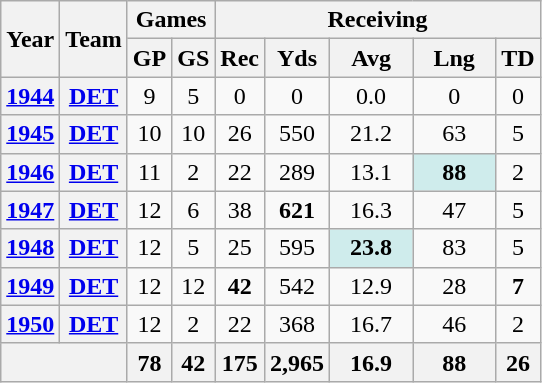<table class="wikitable" style="text-align:center">
<tr>
<th rowspan="2">Year</th>
<th rowspan="2">Team</th>
<th colspan="2">Games</th>
<th colspan="5">Receiving</th>
</tr>
<tr>
<th>GP</th>
<th>GS</th>
<th>Rec</th>
<th>Yds</th>
<th>Avg</th>
<th>Lng</th>
<th>TD</th>
</tr>
<tr>
<th><a href='#'>1944</a></th>
<th><a href='#'>DET</a></th>
<td>9</td>
<td>5</td>
<td>0</td>
<td>0</td>
<td>0.0</td>
<td>0</td>
<td>0</td>
</tr>
<tr>
<th><a href='#'>1945</a></th>
<th><a href='#'>DET</a></th>
<td>10</td>
<td>10</td>
<td>26</td>
<td>550</td>
<td>21.2</td>
<td>63</td>
<td>5</td>
</tr>
<tr>
<th><a href='#'>1946</a></th>
<th><a href='#'>DET</a></th>
<td>11</td>
<td>2</td>
<td>22</td>
<td>289</td>
<td>13.1</td>
<td style="background:#cfecec; width:3em;"><strong>88</strong></td>
<td>2</td>
</tr>
<tr>
<th><a href='#'>1947</a></th>
<th><a href='#'>DET</a></th>
<td>12</td>
<td>6</td>
<td>38</td>
<td><strong>621</strong></td>
<td>16.3</td>
<td>47</td>
<td>5</td>
</tr>
<tr>
<th><a href='#'>1948</a></th>
<th><a href='#'>DET</a></th>
<td>12</td>
<td>5</td>
<td>25</td>
<td>595</td>
<td style="background:#cfecec; width:3em;"><strong>23.8</strong></td>
<td>83</td>
<td>5</td>
</tr>
<tr>
<th><a href='#'>1949</a></th>
<th><a href='#'>DET</a></th>
<td>12</td>
<td>12</td>
<td><strong>42</strong></td>
<td>542</td>
<td>12.9</td>
<td>28</td>
<td><strong>7</strong></td>
</tr>
<tr>
<th><a href='#'>1950</a></th>
<th><a href='#'>DET</a></th>
<td>12</td>
<td>2</td>
<td>22</td>
<td>368</td>
<td>16.7</td>
<td>46</td>
<td>2</td>
</tr>
<tr>
<th colspan="2"></th>
<th>78</th>
<th>42</th>
<th>175</th>
<th>2,965</th>
<th>16.9</th>
<th>88</th>
<th>26</th>
</tr>
</table>
